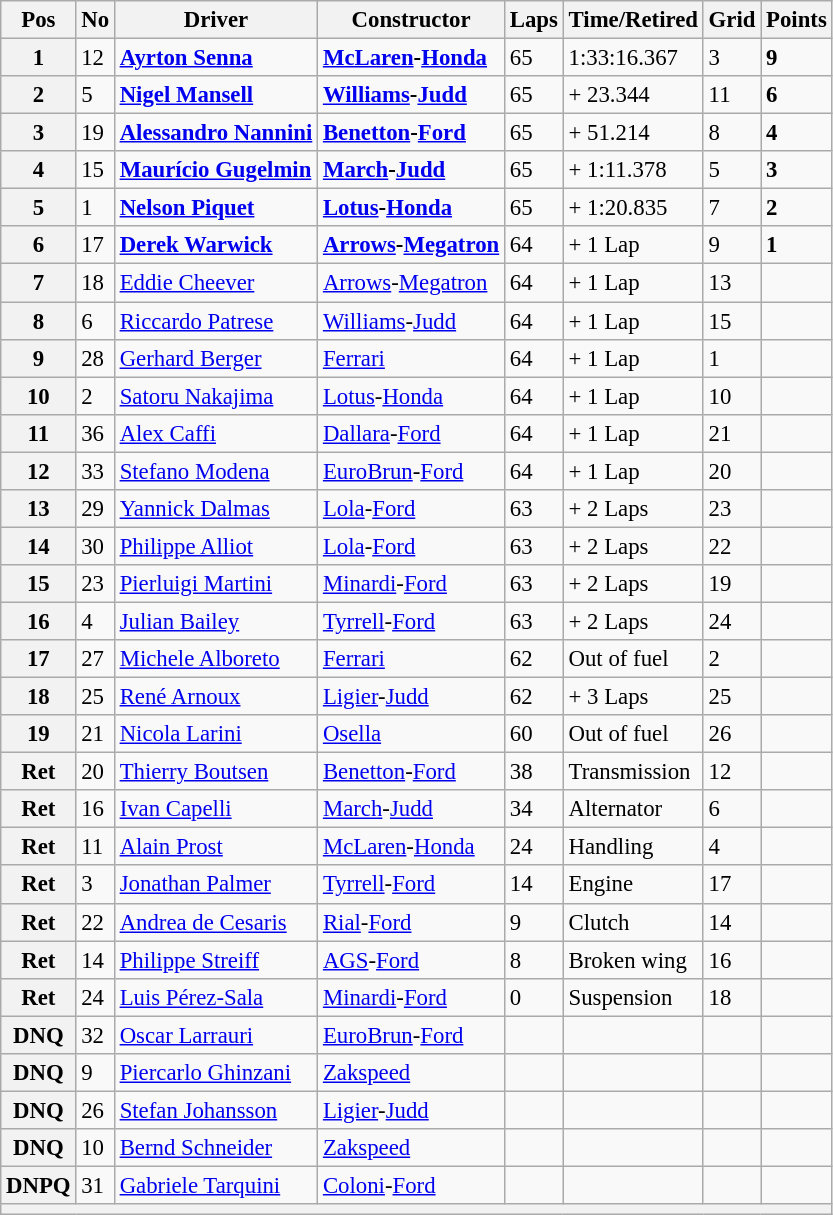<table class="wikitable" style="font-size: 95%;">
<tr>
<th>Pos</th>
<th>No</th>
<th>Driver</th>
<th>Constructor</th>
<th>Laps</th>
<th>Time/Retired</th>
<th>Grid</th>
<th>Points</th>
</tr>
<tr>
<th>1</th>
<td>12</td>
<td> <strong><a href='#'>Ayrton Senna</a></strong></td>
<td><strong><a href='#'>McLaren</a>-<a href='#'>Honda</a></strong></td>
<td>65</td>
<td>1:33:16.367</td>
<td>3</td>
<td><strong>9</strong></td>
</tr>
<tr>
<th>2</th>
<td>5</td>
<td> <strong><a href='#'>Nigel Mansell</a></strong></td>
<td><strong><a href='#'>Williams</a>-<a href='#'>Judd</a></strong></td>
<td>65</td>
<td>+ 23.344</td>
<td>11</td>
<td><strong>6</strong></td>
</tr>
<tr>
<th>3</th>
<td>19</td>
<td> <strong><a href='#'>Alessandro Nannini</a></strong></td>
<td><strong><a href='#'>Benetton</a>-<a href='#'>Ford</a></strong></td>
<td>65</td>
<td>+ 51.214</td>
<td>8</td>
<td><strong>4</strong></td>
</tr>
<tr>
<th>4</th>
<td>15</td>
<td> <strong><a href='#'>Maurício Gugelmin</a></strong></td>
<td><strong><a href='#'>March</a>-<a href='#'>Judd</a></strong></td>
<td>65</td>
<td>+ 1:11.378</td>
<td>5</td>
<td><strong>3</strong></td>
</tr>
<tr>
<th>5</th>
<td>1</td>
<td> <strong><a href='#'>Nelson Piquet</a></strong></td>
<td><strong><a href='#'>Lotus</a>-<a href='#'>Honda</a></strong></td>
<td>65</td>
<td>+ 1:20.835</td>
<td>7</td>
<td><strong>2</strong></td>
</tr>
<tr>
<th>6</th>
<td>17</td>
<td> <strong><a href='#'>Derek Warwick</a></strong></td>
<td><strong><a href='#'>Arrows</a>-<a href='#'>Megatron</a></strong></td>
<td>64</td>
<td>+ 1 Lap</td>
<td>9</td>
<td><strong>1</strong></td>
</tr>
<tr>
<th>7</th>
<td>18</td>
<td> <a href='#'>Eddie Cheever</a></td>
<td><a href='#'>Arrows</a>-<a href='#'>Megatron</a></td>
<td>64</td>
<td>+ 1 Lap</td>
<td>13</td>
<td> </td>
</tr>
<tr>
<th>8</th>
<td>6</td>
<td> <a href='#'>Riccardo Patrese</a></td>
<td><a href='#'>Williams</a>-<a href='#'>Judd</a></td>
<td>64</td>
<td>+ 1 Lap</td>
<td>15</td>
<td> </td>
</tr>
<tr>
<th>9</th>
<td>28</td>
<td> <a href='#'>Gerhard Berger</a></td>
<td><a href='#'>Ferrari</a></td>
<td>64</td>
<td>+ 1 Lap</td>
<td>1</td>
<td> </td>
</tr>
<tr>
<th>10</th>
<td>2</td>
<td> <a href='#'>Satoru Nakajima</a></td>
<td><a href='#'>Lotus</a>-<a href='#'>Honda</a></td>
<td>64</td>
<td>+ 1 Lap</td>
<td>10</td>
<td> </td>
</tr>
<tr>
<th>11</th>
<td>36</td>
<td> <a href='#'>Alex Caffi</a></td>
<td><a href='#'>Dallara</a>-<a href='#'>Ford</a></td>
<td>64</td>
<td>+ 1 Lap</td>
<td>21</td>
<td> </td>
</tr>
<tr>
<th>12</th>
<td>33</td>
<td> <a href='#'>Stefano Modena</a></td>
<td><a href='#'>EuroBrun</a>-<a href='#'>Ford</a></td>
<td>64</td>
<td>+ 1 Lap</td>
<td>20</td>
<td> </td>
</tr>
<tr>
<th>13</th>
<td>29</td>
<td> <a href='#'>Yannick Dalmas</a></td>
<td><a href='#'>Lola</a>-<a href='#'>Ford</a></td>
<td>63</td>
<td>+ 2 Laps</td>
<td>23</td>
<td> </td>
</tr>
<tr>
<th>14</th>
<td>30</td>
<td> <a href='#'>Philippe Alliot</a></td>
<td><a href='#'>Lola</a>-<a href='#'>Ford</a></td>
<td>63</td>
<td>+ 2 Laps</td>
<td>22</td>
<td> </td>
</tr>
<tr>
<th>15</th>
<td>23</td>
<td> <a href='#'>Pierluigi Martini</a></td>
<td><a href='#'>Minardi</a>-<a href='#'>Ford</a></td>
<td>63</td>
<td>+ 2 Laps</td>
<td>19</td>
<td> </td>
</tr>
<tr>
<th>16</th>
<td>4</td>
<td> <a href='#'>Julian Bailey</a></td>
<td><a href='#'>Tyrrell</a>-<a href='#'>Ford</a></td>
<td>63</td>
<td>+ 2 Laps</td>
<td>24</td>
<td> </td>
</tr>
<tr>
<th>17</th>
<td>27</td>
<td> <a href='#'>Michele Alboreto</a></td>
<td><a href='#'>Ferrari</a></td>
<td>62</td>
<td>Out of fuel</td>
<td>2</td>
<td> </td>
</tr>
<tr>
<th>18</th>
<td>25</td>
<td> <a href='#'>René Arnoux</a></td>
<td><a href='#'>Ligier</a>-<a href='#'>Judd</a></td>
<td>62</td>
<td>+ 3 Laps</td>
<td>25</td>
<td> </td>
</tr>
<tr>
<th>19</th>
<td>21</td>
<td> <a href='#'>Nicola Larini</a></td>
<td><a href='#'>Osella</a></td>
<td>60</td>
<td>Out of fuel</td>
<td>26</td>
<td> </td>
</tr>
<tr>
<th>Ret</th>
<td>20</td>
<td> <a href='#'>Thierry Boutsen</a></td>
<td><a href='#'>Benetton</a>-<a href='#'>Ford</a></td>
<td>38</td>
<td>Transmission</td>
<td>12</td>
<td> </td>
</tr>
<tr>
<th>Ret</th>
<td>16</td>
<td> <a href='#'>Ivan Capelli</a></td>
<td><a href='#'>March</a>-<a href='#'>Judd</a></td>
<td>34</td>
<td>Alternator</td>
<td>6</td>
<td> </td>
</tr>
<tr>
<th>Ret</th>
<td>11</td>
<td> <a href='#'>Alain Prost</a></td>
<td><a href='#'>McLaren</a>-<a href='#'>Honda</a></td>
<td>24</td>
<td>Handling</td>
<td>4</td>
<td> </td>
</tr>
<tr>
<th>Ret</th>
<td>3</td>
<td> <a href='#'>Jonathan Palmer</a></td>
<td><a href='#'>Tyrrell</a>-<a href='#'>Ford</a></td>
<td>14</td>
<td>Engine</td>
<td>17</td>
<td> </td>
</tr>
<tr>
<th>Ret</th>
<td>22</td>
<td> <a href='#'>Andrea de Cesaris</a></td>
<td><a href='#'>Rial</a>-<a href='#'>Ford</a></td>
<td>9</td>
<td>Clutch</td>
<td>14</td>
<td> </td>
</tr>
<tr>
<th>Ret</th>
<td>14</td>
<td> <a href='#'>Philippe Streiff</a></td>
<td><a href='#'>AGS</a>-<a href='#'>Ford</a></td>
<td>8</td>
<td>Broken wing</td>
<td>16</td>
<td> </td>
</tr>
<tr>
<th>Ret</th>
<td>24</td>
<td> <a href='#'>Luis Pérez-Sala</a></td>
<td><a href='#'>Minardi</a>-<a href='#'>Ford</a></td>
<td>0</td>
<td>Suspension</td>
<td>18</td>
<td> </td>
</tr>
<tr>
<th>DNQ</th>
<td>32</td>
<td> <a href='#'>Oscar Larrauri</a></td>
<td><a href='#'>EuroBrun</a>-<a href='#'>Ford</a></td>
<td> </td>
<td></td>
<td></td>
<td> </td>
</tr>
<tr>
<th>DNQ</th>
<td>9</td>
<td> <a href='#'>Piercarlo Ghinzani</a></td>
<td><a href='#'>Zakspeed</a></td>
<td> </td>
<td></td>
<td></td>
<td> </td>
</tr>
<tr>
<th>DNQ</th>
<td>26</td>
<td> <a href='#'>Stefan Johansson</a></td>
<td><a href='#'>Ligier</a>-<a href='#'>Judd</a></td>
<td> </td>
<td></td>
<td></td>
<td> </td>
</tr>
<tr>
<th>DNQ</th>
<td>10</td>
<td> <a href='#'>Bernd Schneider</a></td>
<td><a href='#'>Zakspeed</a></td>
<td> </td>
<td></td>
<td></td>
<td> </td>
</tr>
<tr>
<th>DNPQ</th>
<td>31</td>
<td> <a href='#'>Gabriele Tarquini</a></td>
<td><a href='#'>Coloni</a>-<a href='#'>Ford</a></td>
<td> </td>
<td> </td>
<td></td>
<td> </td>
</tr>
<tr>
<th colspan="8"></th>
</tr>
</table>
